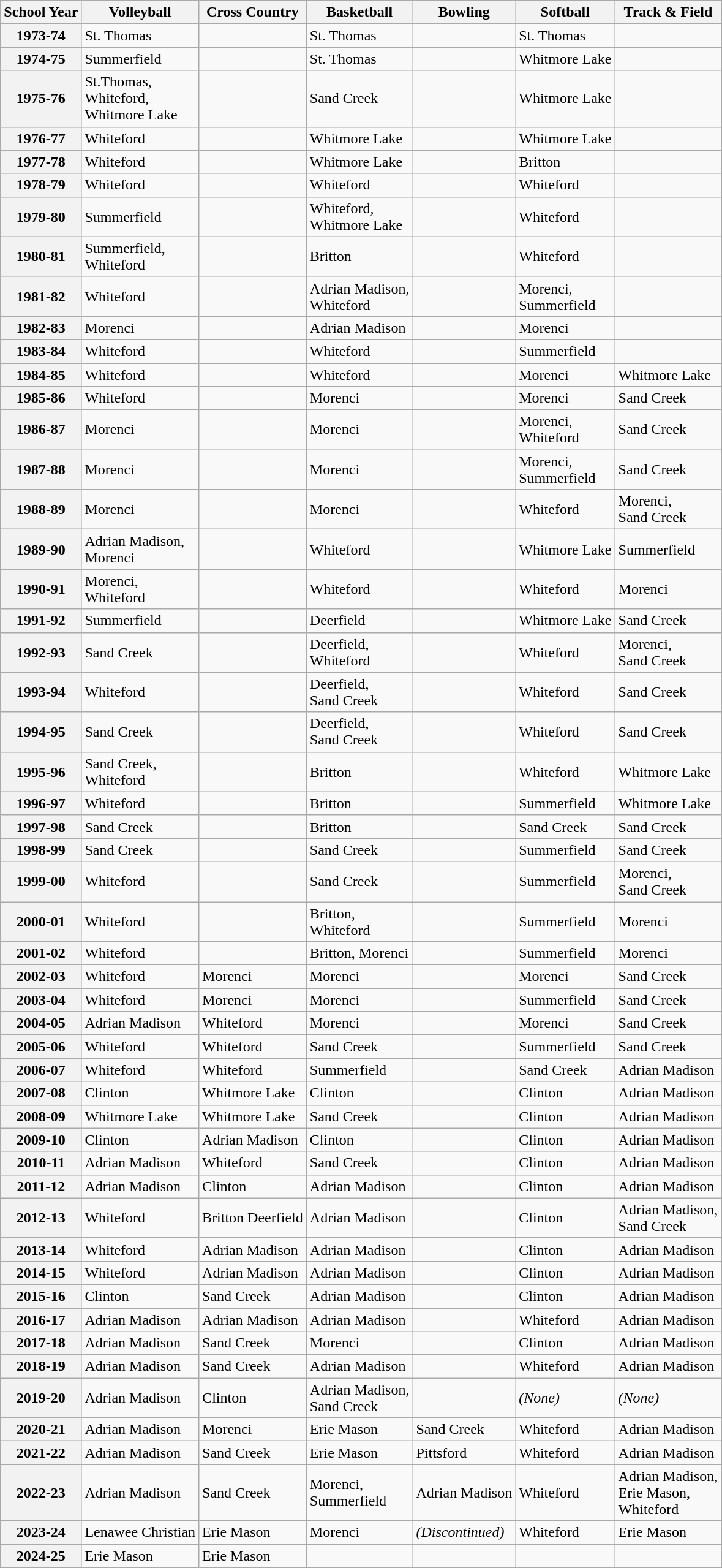<table class="wikitable">
<tr>
<th>School Year</th>
<th>Volleyball</th>
<th>Cross Country</th>
<th>Basketball</th>
<th>Bowling</th>
<th>Softball</th>
<th>Track & Field</th>
</tr>
<tr align="left">
<th>1973-74</th>
<td>St. Thomas</td>
<td></td>
<td>St. Thomas</td>
<td></td>
<td>St. Thomas</td>
<td></td>
</tr>
<tr align="left">
<th>1974-75</th>
<td>Summerfield</td>
<td></td>
<td>St. Thomas</td>
<td></td>
<td>Whitmore Lake</td>
<td></td>
</tr>
<tr align="left">
<th>1975-76</th>
<td>St.Thomas,<br>Whiteford,<br>Whitmore Lake</td>
<td></td>
<td>Sand Creek</td>
<td></td>
<td>Whitmore Lake</td>
<td></td>
</tr>
<tr align="left">
<th>1976-77</th>
<td>Whiteford</td>
<td></td>
<td>Whitmore Lake</td>
<td></td>
<td>Whitmore Lake</td>
<td></td>
</tr>
<tr align="left">
<th>1977-78</th>
<td>Whiteford</td>
<td></td>
<td>Whitmore Lake</td>
<td></td>
<td>Britton</td>
<td></td>
</tr>
<tr align="left">
<th>1978-79</th>
<td>Whiteford</td>
<td></td>
<td>Whiteford</td>
<td></td>
<td>Whiteford</td>
<td></td>
</tr>
<tr align="left">
<th>1979-80</th>
<td>Summerfield</td>
<td></td>
<td>Whiteford,<br>Whitmore Lake</td>
<td></td>
<td>Whiteford</td>
<td></td>
</tr>
<tr align="left">
<th>1980-81</th>
<td>Summerfield,<br>Whiteford</td>
<td></td>
<td>Britton</td>
<td></td>
<td>Whiteford</td>
<td></td>
</tr>
<tr align="left">
<th>1981-82</th>
<td>Whiteford</td>
<td></td>
<td>Adrian Madison,<br>Whiteford</td>
<td></td>
<td>Morenci,<br>Summerfield</td>
<td></td>
</tr>
<tr align="left">
<th>1982-83</th>
<td>Morenci</td>
<td></td>
<td>Adrian Madison</td>
<td></td>
<td>Morenci</td>
<td></td>
</tr>
<tr align="left">
<th>1983-84</th>
<td>Whiteford</td>
<td></td>
<td>Whiteford</td>
<td></td>
<td>Summerfield</td>
<td></td>
</tr>
<tr align="left">
<th>1984-85</th>
<td>Whiteford</td>
<td></td>
<td>Whiteford</td>
<td></td>
<td>Morenci</td>
<td>Whitmore Lake</td>
</tr>
<tr align="left">
<th>1985-86</th>
<td>Whiteford</td>
<td></td>
<td>Morenci</td>
<td></td>
<td>Morenci</td>
<td>Sand Creek</td>
</tr>
<tr align="left">
<th>1986-87</th>
<td>Morenci</td>
<td></td>
<td>Morenci</td>
<td></td>
<td>Morenci,<br>Whiteford</td>
<td>Sand Creek</td>
</tr>
<tr align="left">
<th>1987-88</th>
<td>Morenci</td>
<td></td>
<td>Morenci</td>
<td></td>
<td>Morenci,<br>Summerfield</td>
<td>Sand Creek</td>
</tr>
<tr align="left">
<th>1988-89</th>
<td>Morenci</td>
<td></td>
<td>Morenci</td>
<td></td>
<td>Whiteford</td>
<td>Morenci,<br>Sand Creek</td>
</tr>
<tr align="left">
<th>1989-90</th>
<td>Adrian Madison,<br>Morenci</td>
<td></td>
<td>Whiteford</td>
<td></td>
<td>Whitmore Lake</td>
<td>Summerfield</td>
</tr>
<tr align="left">
<th>1990-91</th>
<td>Morenci,<br>Whiteford</td>
<td></td>
<td>Whiteford</td>
<td></td>
<td>Whiteford</td>
<td>Morenci</td>
</tr>
<tr align="left">
<th>1991-92</th>
<td>Summerfield</td>
<td></td>
<td>Deerfield</td>
<td></td>
<td>Whitmore Lake</td>
<td>Sand Creek</td>
</tr>
<tr align="left">
<th>1992-93</th>
<td>Sand Creek</td>
<td></td>
<td>Deerfield,<br>Whiteford</td>
<td></td>
<td>Whiteford</td>
<td>Morenci,<br>Sand Creek</td>
</tr>
<tr align="left">
<th>1993-94</th>
<td>Whiteford</td>
<td></td>
<td>Deerfield,<br>Sand Creek</td>
<td></td>
<td>Whiteford</td>
<td>Sand Creek</td>
</tr>
<tr align="left">
<th>1994-95</th>
<td>Sand Creek</td>
<td></td>
<td>Deerfield,<br>Sand Creek</td>
<td></td>
<td>Whiteford</td>
<td>Sand Creek</td>
</tr>
<tr align="left">
<th>1995-96</th>
<td>Sand Creek,<br>Whiteford</td>
<td></td>
<td>Britton</td>
<td></td>
<td>Whiteford</td>
<td>Whitmore Lake</td>
</tr>
<tr align="left">
<th>1996-97</th>
<td>Whiteford</td>
<td></td>
<td>Britton</td>
<td></td>
<td>Summerfield</td>
<td>Whitmore Lake</td>
</tr>
<tr align="left">
<th>1997-98</th>
<td>Sand Creek</td>
<td></td>
<td>Britton</td>
<td></td>
<td>Sand Creek</td>
<td>Sand Creek</td>
</tr>
<tr align="left">
<th>1998-99</th>
<td>Sand Creek</td>
<td></td>
<td>Sand Creek</td>
<td></td>
<td>Summerfield</td>
<td>Sand Creek</td>
</tr>
<tr align="left">
<th>1999-00</th>
<td>Whiteford</td>
<td></td>
<td>Sand Creek</td>
<td></td>
<td>Summerfield</td>
<td>Morenci,<br>Sand Creek</td>
</tr>
<tr align="left">
<th>2000-01</th>
<td>Whiteford</td>
<td></td>
<td>Britton,<br>Whiteford</td>
<td></td>
<td>Summerfield</td>
<td>Morenci</td>
</tr>
<tr align="left">
<th>2001-02</th>
<td>Whiteford</td>
<td></td>
<td>Britton, Morenci</td>
<td></td>
<td>Summerfield</td>
<td>Morenci</td>
</tr>
<tr align="left">
<th>2002-03</th>
<td>Whiteford</td>
<td>Morenci</td>
<td>Morenci</td>
<td></td>
<td>Morenci</td>
<td>Sand Creek</td>
</tr>
<tr align="left">
<th>2003-04</th>
<td>Whiteford</td>
<td>Morenci</td>
<td>Morenci</td>
<td></td>
<td>Summerfield</td>
<td>Sand Creek</td>
</tr>
<tr align="left">
<th>2004-05</th>
<td>Adrian Madison</td>
<td>Whiteford</td>
<td>Morenci</td>
<td></td>
<td>Morenci</td>
<td>Sand Creek</td>
</tr>
<tr align="left">
<th>2005-06</th>
<td>Whiteford</td>
<td>Whiteford</td>
<td>Sand Creek</td>
<td></td>
<td>Summerfield</td>
<td>Sand Creek</td>
</tr>
<tr align="left">
<th>2006-07</th>
<td>Whiteford</td>
<td>Whiteford</td>
<td>Summerfield</td>
<td></td>
<td>Sand Creek</td>
<td>Adrian Madison</td>
</tr>
<tr align="left">
<th>2007-08</th>
<td>Clinton</td>
<td>Whitmore Lake</td>
<td>Clinton</td>
<td></td>
<td>Clinton</td>
<td>Adrian Madison</td>
</tr>
<tr align="left">
<th>2008-09</th>
<td>Whitmore Lake</td>
<td>Whitmore Lake</td>
<td>Sand Creek</td>
<td></td>
<td>Clinton</td>
<td>Adrian Madison</td>
</tr>
<tr align="left">
<th>2009-10</th>
<td>Clinton</td>
<td>Adrian Madison</td>
<td>Clinton</td>
<td></td>
<td>Clinton</td>
<td>Adrian Madison</td>
</tr>
<tr align="left">
<th>2010-11</th>
<td>Adrian Madison</td>
<td>Whiteford</td>
<td>Sand Creek</td>
<td></td>
<td>Clinton</td>
<td>Adrian Madison</td>
</tr>
<tr align="left">
<th>2011-12</th>
<td>Adrian Madison</td>
<td>Clinton</td>
<td>Adrian Madison</td>
<td></td>
<td>Clinton</td>
<td>Adrian Madison</td>
</tr>
<tr align="left">
<th>2012-13</th>
<td>Whiteford</td>
<td>Britton Deerfield</td>
<td>Adrian Madison</td>
<td></td>
<td>Clinton</td>
<td>Adrian Madison,<br>Sand Creek</td>
</tr>
<tr align="left">
<th>2013-14</th>
<td>Whiteford</td>
<td>Adrian Madison</td>
<td>Adrian Madison</td>
<td></td>
<td>Clinton</td>
<td>Adrian Madison</td>
</tr>
<tr align="left">
<th>2014-15</th>
<td>Whiteford</td>
<td>Adrian Madison</td>
<td>Adrian Madison</td>
<td></td>
<td>Clinton</td>
<td>Adrian Madison</td>
</tr>
<tr align="left">
<th>2015-16</th>
<td>Clinton</td>
<td>Sand Creek</td>
<td>Adrian Madison</td>
<td></td>
<td>Clinton</td>
<td>Adrian Madison</td>
</tr>
<tr align="left">
<th>2016-17</th>
<td>Adrian Madison</td>
<td>Adrian Madison</td>
<td>Adrian Madison</td>
<td></td>
<td>Whiteford</td>
<td>Adrian Madison</td>
</tr>
<tr align="left">
<th>2017-18</th>
<td>Adrian Madison</td>
<td>Sand Creek</td>
<td>Morenci</td>
<td></td>
<td>Clinton</td>
<td>Adrian Madison</td>
</tr>
<tr align="left">
<th>2018-19</th>
<td>Adrian Madison</td>
<td>Sand Creek</td>
<td>Adrian Madison</td>
<td></td>
<td>Whiteford</td>
<td>Adrian Madison</td>
</tr>
<tr align="left">
<th>2019-20</th>
<td>Adrian Madison</td>
<td>Clinton</td>
<td>Adrian Madison,<br>Sand Creek</td>
<td></td>
<td><em>(None)</em></td>
<td><em>(None)</em></td>
</tr>
<tr align="left">
<th>2020-21</th>
<td>Adrian Madison</td>
<td>Morenci</td>
<td>Erie Mason</td>
<td>Sand Creek</td>
<td>Whiteford</td>
<td>Adrian Madison</td>
</tr>
<tr align="left">
<th>2021-22</th>
<td>Adrian Madison</td>
<td>Sand Creek</td>
<td>Erie Mason</td>
<td>Pittsford</td>
<td>Whiteford</td>
<td>Adrian Madison</td>
</tr>
<tr align="left">
<th>2022-23</th>
<td>Adrian Madison</td>
<td>Sand Creek</td>
<td>Morenci,<br>Summerfield</td>
<td>Adrian Madison</td>
<td>Whiteford</td>
<td>Adrian Madison,<br>Erie Mason,<br>Whiteford</td>
</tr>
<tr align="left">
<th>2023-24</th>
<td>Lenawee Christian</td>
<td>Erie Mason</td>
<td>Morenci</td>
<td><em>(Discontinued)</em></td>
<td>Whiteford</td>
<td>Erie Mason</td>
</tr>
<tr align="left">
<th>2024-25</th>
<td>Erie Mason</td>
<td>Erie Mason</td>
<td></td>
<td></td>
<td></td>
<td></td>
</tr>
</table>
